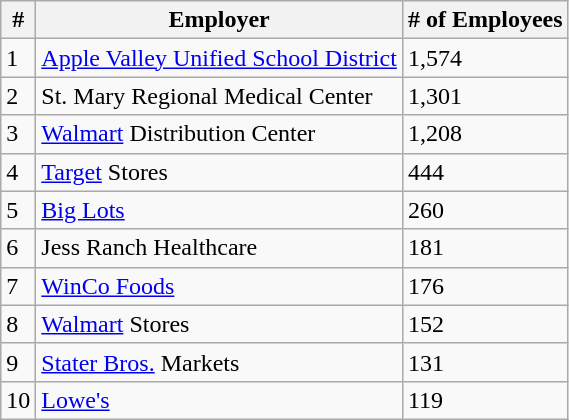<table class="wikitable">
<tr>
<th>#</th>
<th>Employer</th>
<th># of Employees</th>
</tr>
<tr>
<td>1</td>
<td><a href='#'>Apple Valley Unified School District</a></td>
<td>1,574</td>
</tr>
<tr>
<td>2</td>
<td>St. Mary Regional Medical Center</td>
<td>1,301</td>
</tr>
<tr>
<td>3</td>
<td><a href='#'>Walmart</a> Distribution Center</td>
<td>1,208</td>
</tr>
<tr>
<td>4</td>
<td><a href='#'>Target</a> Stores</td>
<td>444</td>
</tr>
<tr>
<td>5</td>
<td><a href='#'>Big Lots</a></td>
<td>260</td>
</tr>
<tr>
<td>6</td>
<td>Jess Ranch Healthcare</td>
<td>181</td>
</tr>
<tr>
<td>7</td>
<td><a href='#'>WinCo Foods</a></td>
<td>176</td>
</tr>
<tr>
<td>8</td>
<td><a href='#'>Walmart</a> Stores</td>
<td>152</td>
</tr>
<tr>
<td>9</td>
<td><a href='#'>Stater Bros.</a> Markets</td>
<td>131</td>
</tr>
<tr>
<td>10</td>
<td><a href='#'>Lowe's</a></td>
<td>119</td>
</tr>
</table>
